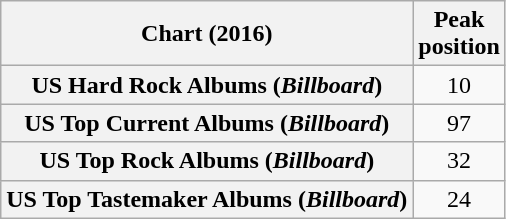<table class="wikitable sortable plainrowheaders" style="text-align:center">
<tr>
<th scope="col">Chart (2016)</th>
<th scope="col">Peak<br>position</th>
</tr>
<tr>
<th scope="row">US Hard Rock Albums (<em>Billboard</em>)</th>
<td align="center">10</td>
</tr>
<tr>
<th scope="row">US Top Current Albums (<em>Billboard</em>)</th>
<td align="center">97</td>
</tr>
<tr>
<th scope="row">US Top Rock Albums (<em>Billboard</em>)</th>
<td align="center">32</td>
</tr>
<tr>
<th scope="row">US Top Tastemaker Albums (<em>Billboard</em>)</th>
<td align="center">24</td>
</tr>
</table>
